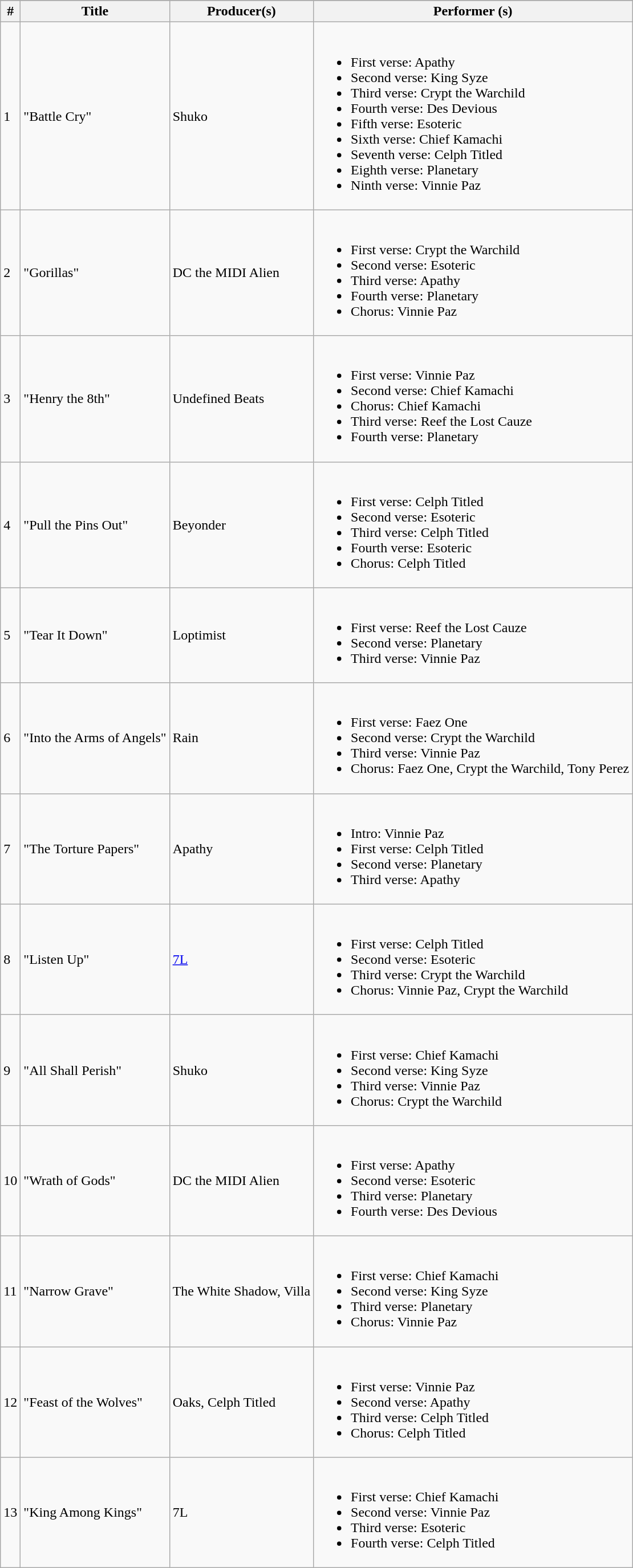<table class="wikitable">
<tr>
</tr>
<tr>
<th>#</th>
<th>Title</th>
<th>Producer(s)</th>
<th>Performer (s)</th>
</tr>
<tr>
<td>1</td>
<td>"Battle Cry"</td>
<td>Shuko</td>
<td><br><ul><li>First verse: Apathy</li><li>Second verse: King Syze</li><li>Third verse: Crypt the Warchild</li><li>Fourth verse: Des Devious</li><li>Fifth verse: Esoteric</li><li>Sixth verse: Chief Kamachi</li><li>Seventh verse: Celph Titled</li><li>Eighth verse: Planetary</li><li>Ninth verse: Vinnie Paz</li></ul></td>
</tr>
<tr>
<td>2</td>
<td>"Gorillas"</td>
<td>DC the MIDI Alien</td>
<td><br><ul><li>First verse: Crypt the Warchild</li><li>Second verse: Esoteric</li><li>Third verse: Apathy</li><li>Fourth verse: Planetary</li><li>Chorus: Vinnie Paz</li></ul></td>
</tr>
<tr>
<td>3</td>
<td>"Henry the 8th"</td>
<td>Undefined Beats</td>
<td><br><ul><li>First verse: Vinnie Paz</li><li>Second verse: Chief Kamachi</li><li>Chorus: Chief Kamachi</li><li>Third verse: Reef the Lost Cauze</li><li>Fourth verse: Planetary</li></ul></td>
</tr>
<tr>
<td>4</td>
<td>"Pull the Pins Out"</td>
<td>Beyonder</td>
<td><br><ul><li>First verse: Celph Titled</li><li>Second verse: Esoteric</li><li>Third verse: Celph Titled</li><li>Fourth verse: Esoteric</li><li>Chorus: Celph Titled</li></ul></td>
</tr>
<tr>
<td>5</td>
<td>"Tear It Down"</td>
<td>Loptimist</td>
<td><br><ul><li>First verse: Reef the Lost Cauze</li><li>Second verse: Planetary</li><li>Third verse: Vinnie Paz</li></ul></td>
</tr>
<tr>
<td>6</td>
<td>"Into the Arms of Angels"</td>
<td>Rain</td>
<td><br><ul><li>First verse: Faez One</li><li>Second verse: Crypt the Warchild</li><li>Third verse: Vinnie Paz</li><li>Chorus: Faez One, Crypt the Warchild, Tony Perez</li></ul></td>
</tr>
<tr>
<td>7</td>
<td>"The Torture Papers"</td>
<td>Apathy</td>
<td><br><ul><li>Intro: Vinnie Paz</li><li>First verse: Celph Titled</li><li>Second verse: Planetary</li><li>Third verse: Apathy</li></ul></td>
</tr>
<tr>
<td>8</td>
<td>"Listen Up"</td>
<td><a href='#'>7L</a></td>
<td><br><ul><li>First verse: Celph Titled</li><li>Second verse: Esoteric</li><li>Third verse: Crypt the Warchild</li><li>Chorus: Vinnie Paz, Crypt the Warchild</li></ul></td>
</tr>
<tr>
<td>9</td>
<td>"All Shall Perish"</td>
<td>Shuko</td>
<td><br><ul><li>First verse: Chief Kamachi</li><li>Second verse: King Syze</li><li>Third verse: Vinnie Paz</li><li>Chorus: Crypt the Warchild</li></ul></td>
</tr>
<tr>
<td>10</td>
<td>"Wrath of Gods"</td>
<td>DC the MIDI Alien</td>
<td><br><ul><li>First verse: Apathy</li><li>Second verse: Esoteric</li><li>Third verse: Planetary</li><li>Fourth verse: Des Devious</li></ul></td>
</tr>
<tr>
<td>11</td>
<td>"Narrow Grave"</td>
<td>The White Shadow, Villa</td>
<td><br><ul><li>First verse: Chief Kamachi</li><li>Second verse: King Syze</li><li>Third verse: Planetary</li><li>Chorus: Vinnie Paz</li></ul></td>
</tr>
<tr>
<td>12</td>
<td>"Feast of the Wolves"</td>
<td>Oaks, Celph Titled</td>
<td><br><ul><li>First verse: Vinnie Paz</li><li>Second verse: Apathy</li><li>Third verse: Celph Titled</li><li>Chorus: Celph Titled</li></ul></td>
</tr>
<tr>
<td>13</td>
<td>"King Among Kings"</td>
<td>7L</td>
<td><br><ul><li>First verse: Chief Kamachi</li><li>Second verse: Vinnie Paz</li><li>Third verse: Esoteric</li><li>Fourth verse: Celph Titled</li></ul></td>
</tr>
</table>
